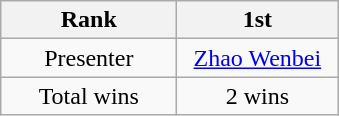<table class="wikitable" border="1">
<tr>
<th width="110">Rank</th>
<th width="100">1st</th>
</tr>
<tr align=center>
<td>Presenter</td>
<td><a href='#'>Zhao Wenbei</a></td>
</tr>
<tr align=center>
<td>Total wins</td>
<td>2 wins</td>
</tr>
</table>
